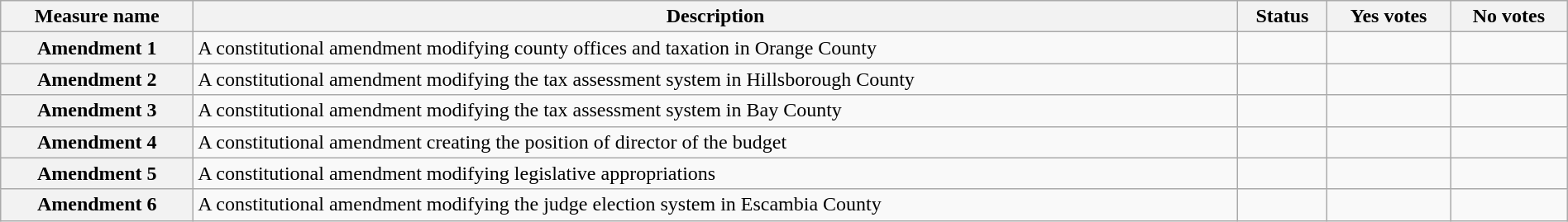<table class="wikitable sortable plainrowheaders" style="width:100%">
<tr>
<th scope="col">Measure name</th>
<th class="unsortable" scope="col">Description</th>
<th scope="col">Status</th>
<th scope="col">Yes votes</th>
<th scope="col">No votes</th>
</tr>
<tr>
<th scope="row">Amendment 1</th>
<td>A constitutional amendment modifying county offices and taxation in Orange County</td>
<td></td>
<td></td>
<td></td>
</tr>
<tr>
<th scope="row">Amendment 2</th>
<td>A constitutional amendment modifying the tax assessment system in Hillsborough County</td>
<td></td>
<td></td>
<td></td>
</tr>
<tr>
<th scope="row">Amendment 3</th>
<td>A constitutional amendment modifying the tax assessment system in Bay County</td>
<td></td>
<td></td>
<td></td>
</tr>
<tr>
<th scope="row">Amendment 4</th>
<td>A constitutional amendment creating the position of director of the budget</td>
<td></td>
<td></td>
<td></td>
</tr>
<tr>
<th scope="row">Amendment 5</th>
<td>A constitutional amendment modifying legislative appropriations</td>
<td></td>
<td></td>
<td></td>
</tr>
<tr>
<th scope="row">Amendment 6</th>
<td>A constitutional amendment modifying the judge election system in Escambia County</td>
<td></td>
<td></td>
<td></td>
</tr>
</table>
